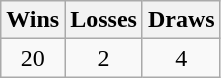<table class="wikitable">
<tr>
<th>Wins</th>
<th>Losses</th>
<th>Draws</th>
</tr>
<tr>
<td align=center>20</td>
<td align=center>2</td>
<td align=center>4</td>
</tr>
</table>
